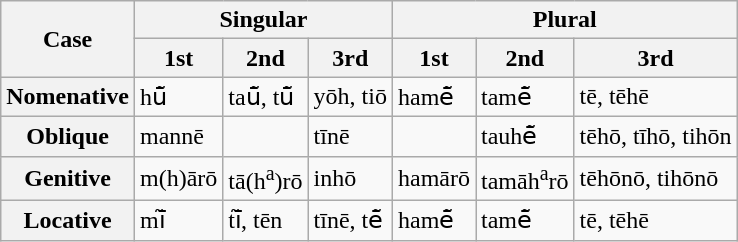<table class="wikitable">
<tr>
<th rowspan="2">Case</th>
<th colspan="3">Singular</th>
<th colspan="3">Plural</th>
</tr>
<tr>
<th>1st</th>
<th>2nd</th>
<th>3rd</th>
<th>1st</th>
<th>2nd</th>
<th>3rd</th>
</tr>
<tr>
<th>Nomenative</th>
<td>hū̃</td>
<td>taū̃, tū̃</td>
<td>yōh, tiō</td>
<td>hamē̃</td>
<td>tamē̃</td>
<td>tē, tēhē</td>
</tr>
<tr>
<th>Oblique</th>
<td>mannē</td>
<td></td>
<td>tīnē</td>
<td></td>
<td>tauhē̃</td>
<td>tēhō, tīhō, tihōn</td>
</tr>
<tr>
<th>Genitive</th>
<td>m(h)ārō</td>
<td>tā(h<sup>a</sup>)rō</td>
<td>inhō</td>
<td>hamārō</td>
<td>tamāh<sup>a</sup>rō</td>
<td>tēhōnō, tihōnō</td>
</tr>
<tr>
<th>Locative</th>
<td>mī̃</td>
<td>tī̃, tēn</td>
<td>tīnē, tē̃</td>
<td>hamē̃</td>
<td>tamē̃</td>
<td>tē, tēhē</td>
</tr>
</table>
